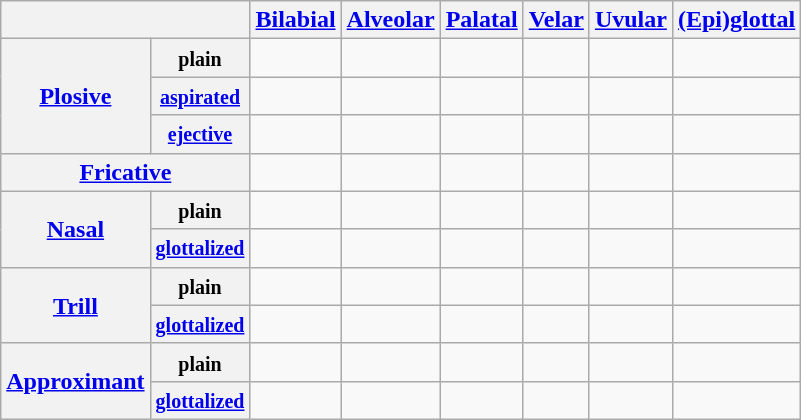<table class=" wikitable" style="text-align:center;">
<tr>
<th colspan="2"></th>
<th><a href='#'>Bilabial</a></th>
<th><a href='#'>Alveolar</a></th>
<th><a href='#'>Palatal</a></th>
<th><a href='#'>Velar</a></th>
<th><a href='#'>Uvular</a></th>
<th><a href='#'>(Epi)glottal</a></th>
</tr>
<tr>
<th rowspan="3"><a href='#'>Plosive</a></th>
<th><small>plain</small></th>
<td></td>
<td></td>
<td></td>
<td></td>
<td></td>
<td></td>
</tr>
<tr>
<th><small><a href='#'>aspirated</a></small></th>
<td></td>
<td></td>
<td></td>
<td></td>
<td></td>
<td></td>
</tr>
<tr>
<th><small><a href='#'>ejective</a></small></th>
<td></td>
<td></td>
<td></td>
<td></td>
<td></td>
<td></td>
</tr>
<tr>
<th colspan=2><a href='#'>Fricative</a></th>
<td></td>
<td></td>
<td></td>
<td></td>
<td></td>
<td>  </td>
</tr>
<tr>
<th rowspan="2"><a href='#'>Nasal</a></th>
<th><small>plain</small></th>
<td></td>
<td></td>
<td></td>
<td></td>
<td></td>
<td></td>
</tr>
<tr>
<th><small><a href='#'>glottalized</a></small></th>
<td></td>
<td></td>
<td></td>
<td></td>
<td></td>
<td></td>
</tr>
<tr>
<th rowspan="2"><a href='#'>Trill</a></th>
<th><small>plain</small></th>
<td></td>
<td></td>
<td></td>
<td></td>
<td></td>
<td></td>
</tr>
<tr>
<th><small><a href='#'>glottalized</a></small></th>
<td></td>
<td></td>
<td></td>
<td></td>
<td></td>
<td></td>
</tr>
<tr>
<th rowspan="2"><a href='#'>Approximant</a></th>
<th><small>plain</small></th>
<td></td>
<td></td>
<td></td>
<td></td>
<td></td>
<td></td>
</tr>
<tr>
<th><small><a href='#'>glottalized</a></small></th>
<td></td>
<td></td>
<td></td>
<td></td>
<td></td>
<td></td>
</tr>
</table>
